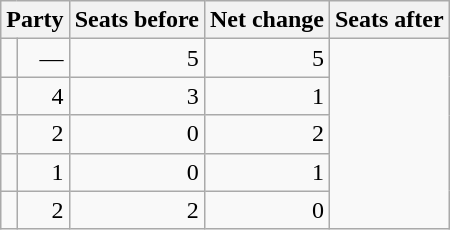<table class=wikitable style="text-align:right">
<tr>
<th colspan="2">Party</th>
<th>Seats before</th>
<th>Net change</th>
<th>Seats after</th>
</tr>
<tr>
<td></td>
<td>—</td>
<td> 5</td>
<td>5</td>
</tr>
<tr>
<td></td>
<td>4</td>
<td> 3</td>
<td>1</td>
</tr>
<tr>
<td></td>
<td>2</td>
<td> 0</td>
<td>2</td>
</tr>
<tr>
<td></td>
<td>1</td>
<td> 0</td>
<td>1</td>
</tr>
<tr>
<td></td>
<td>2</td>
<td> 2</td>
<td>0</td>
</tr>
</table>
